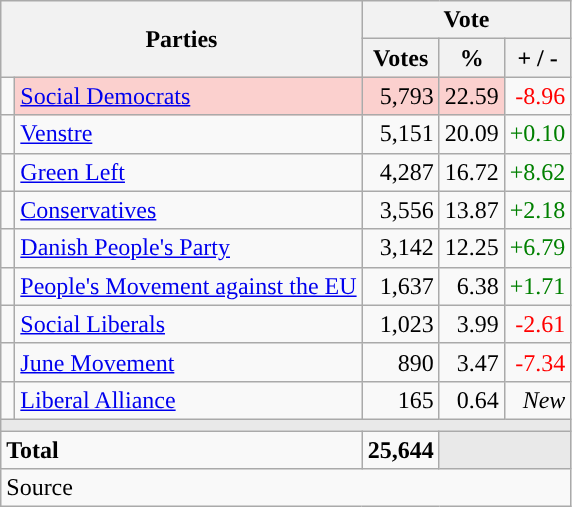<table class="wikitable" style="text-align:right;">
<tr>
<th style="text-align:centre;" rowspan="2" colspan="2" width="225">Parties</th>
<th colspan="3">Vote</th>
</tr>
<tr>
<th width="15">Votes</th>
<th width="15">%</th>
<th width="15">+ / -</th>
</tr>
<tr>
<td width="2" style="color:inherit;background:"></td>
<td bgcolor=#fbd0ce   align="left"><a href='#'>Social Democrats</a></td>
<td bgcolor=#fbd0ce>5,793</td>
<td bgcolor=#fbd0ce>22.59</td>
<td style=color:red;>-8.96</td>
</tr>
<tr>
<td width="2" style="color:inherit;background:"></td>
<td align="left"><a href='#'>Venstre</a></td>
<td>5,151</td>
<td>20.09</td>
<td style=color:green;>+0.10</td>
</tr>
<tr>
<td width="2" style="color:inherit;background:"></td>
<td align="left"><a href='#'>Green Left</a></td>
<td>4,287</td>
<td>16.72</td>
<td style=color:green;>+8.62</td>
</tr>
<tr>
<td width="2" style="color:inherit;background:"></td>
<td align="left"><a href='#'>Conservatives</a></td>
<td>3,556</td>
<td>13.87</td>
<td style=color:green;>+2.18</td>
</tr>
<tr>
<td width="2" style="color:inherit;background:"></td>
<td align="left"><a href='#'>Danish People's Party</a></td>
<td>3,142</td>
<td>12.25</td>
<td style=color:green;>+6.79</td>
</tr>
<tr>
<td width="2" style="color:inherit;background:"></td>
<td align="left"><a href='#'>People's Movement against the EU</a></td>
<td>1,637</td>
<td>6.38</td>
<td style=color:green;>+1.71</td>
</tr>
<tr>
<td width="2" style="color:inherit;background:"></td>
<td align="left"><a href='#'>Social Liberals</a></td>
<td>1,023</td>
<td>3.99</td>
<td style=color:red;>-2.61</td>
</tr>
<tr>
<td width="2" style="color:inherit;background:"></td>
<td align="left"><a href='#'>June Movement</a></td>
<td>890</td>
<td>3.47</td>
<td style=color:red;>-7.34</td>
</tr>
<tr>
<td width="2" style="color:inherit;background:"></td>
<td align="left"><a href='#'>Liberal Alliance</a></td>
<td>165</td>
<td>0.64</td>
<td><em>New</em></td>
</tr>
<tr>
<td colspan="7" bgcolor="#E9E9E9"></td>
</tr>
<tr>
<td align="left" colspan="2"><strong>Total</strong></td>
<td><strong>25,644</strong></td>
<td bgcolor="#E9E9E9" colspan="2"></td>
</tr>
<tr>
<td align="left" colspan="6">Source</td>
</tr>
</table>
